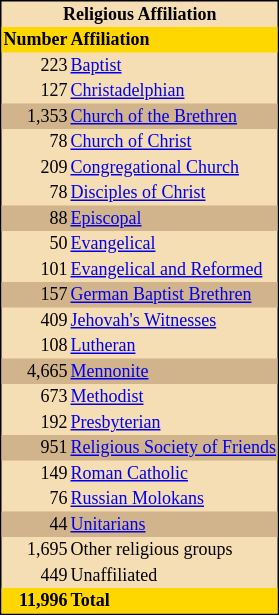<table align=right cellspacing=0 style="border: 1px solid; background: wheat; margin-left: 5px; font-size:75%">
<tr>
<th colspan="2">Religious Affiliation</th>
</tr>
<tr style="background:gold">
<th>Number</th>
<th align=left>Affiliation</th>
</tr>
<tr>
<td align=right>223</td>
<td><a href='#'>Baptist</a></td>
</tr>
<tr>
<td align=right>127</td>
<td><a href='#'>Christadelphian</a></td>
</tr>
<tr style="background:tan">
<td align=right>1,353</td>
<td><a href='#'>Church of the Brethren</a></td>
</tr>
<tr>
<td align=right>78</td>
<td><a href='#'>Church of Christ</a></td>
</tr>
<tr>
<td align=right>209</td>
<td><a href='#'>Congregational Church</a></td>
</tr>
<tr>
<td align=right>78</td>
<td><a href='#'>Disciples of Christ</a></td>
</tr>
<tr style="background:tan">
<td align=right>88</td>
<td><a href='#'>Episcopal</a></td>
</tr>
<tr>
<td align=right>50</td>
<td><a href='#'>Evangelical</a></td>
</tr>
<tr>
<td align=right>101</td>
<td><a href='#'>Evangelical and Reformed</a></td>
</tr>
<tr style="background:tan">
<td align=right>157</td>
<td><a href='#'>German Baptist Brethren</a></td>
</tr>
<tr>
<td align=right>409</td>
<td><a href='#'>Jehovah's Witnesses</a></td>
</tr>
<tr>
<td align=right>108</td>
<td><a href='#'>Lutheran</a></td>
</tr>
<tr style="background:tan">
<td align=right valign=bottom>4,665</td>
<td><a href='#'>Mennonite</a></td>
</tr>
<tr>
<td align=right>673</td>
<td><a href='#'>Methodist</a></td>
</tr>
<tr>
<td align=right>192</td>
<td><a href='#'>Presbyterian</a></td>
</tr>
<tr style="background:tan">
<td align=right>951</td>
<td><a href='#'>Religious Society of Friends</a></td>
</tr>
<tr>
<td align=right>149</td>
<td><a href='#'>Roman Catholic</a></td>
</tr>
<tr>
<td align=right>76</td>
<td><a href='#'>Russian Molokans</a></td>
</tr>
<tr style="background:tan">
<td align=right>44</td>
<td><a href='#'>Unitarians</a></td>
</tr>
<tr>
<td align=right>1,695</td>
<td>Other religious groups</td>
</tr>
<tr>
<td align=right>449</td>
<td>Unaffiliated</td>
</tr>
<tr style="background:gold">
<th align=right>11,996</th>
<th align=left>Total</th>
</tr>
</table>
